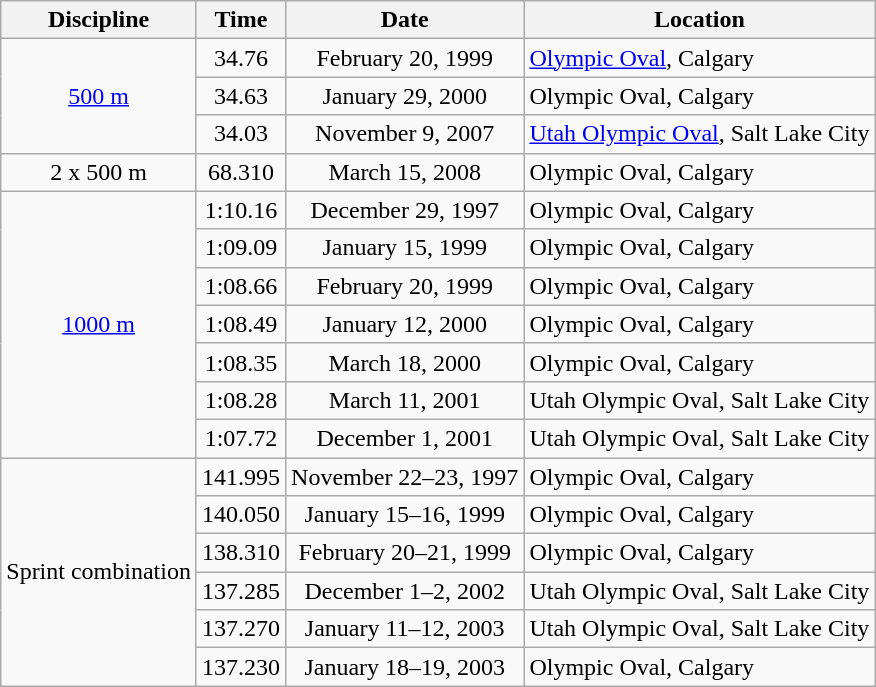<table class="wikitable" style="text-align:center">
<tr>
<th>Discipline</th>
<th>Time</th>
<th>Date</th>
<th>Location</th>
</tr>
<tr>
<td rowspan=3><a href='#'>500 m</a></td>
<td>34.76</td>
<td>February 20, 1999</td>
<td align=left><a href='#'>Olympic Oval</a>, Calgary</td>
</tr>
<tr>
<td>34.63</td>
<td>January 29, 2000</td>
<td align=left>Olympic Oval, Calgary</td>
</tr>
<tr>
<td>34.03</td>
<td>November 9, 2007</td>
<td align=left><a href='#'>Utah Olympic Oval</a>, Salt Lake City</td>
</tr>
<tr>
<td>2 x 500 m</td>
<td>68.310</td>
<td>March 15, 2008</td>
<td align=left>Olympic Oval, Calgary</td>
</tr>
<tr>
<td rowspan=7><a href='#'>1000 m</a></td>
<td>1:10.16</td>
<td>December 29, 1997</td>
<td align=left>Olympic Oval, Calgary</td>
</tr>
<tr>
<td>1:09.09</td>
<td>January 15, 1999</td>
<td align=left>Olympic Oval, Calgary</td>
</tr>
<tr>
<td>1:08.66</td>
<td>February 20, 1999</td>
<td align=left>Olympic Oval, Calgary</td>
</tr>
<tr>
<td>1:08.49</td>
<td>January 12, 2000</td>
<td align=left>Olympic Oval, Calgary</td>
</tr>
<tr>
<td>1:08.35</td>
<td>March 18, 2000</td>
<td align=left>Olympic Oval, Calgary</td>
</tr>
<tr>
<td>1:08.28</td>
<td>March 11, 2001</td>
<td align=left>Utah Olympic Oval, Salt Lake City</td>
</tr>
<tr>
<td>1:07.72</td>
<td>December 1, 2001</td>
<td align=left>Utah Olympic Oval, Salt Lake City</td>
</tr>
<tr>
<td rowspan=6>Sprint combination</td>
<td>141.995</td>
<td align=left>November 22–23, 1997</td>
<td align=left>Olympic Oval, Calgary</td>
</tr>
<tr>
<td>140.050</td>
<td>January 15–16, 1999</td>
<td align=left>Olympic Oval, Calgary</td>
</tr>
<tr>
<td>138.310</td>
<td>February 20–21, 1999</td>
<td align=left>Olympic Oval, Calgary</td>
</tr>
<tr>
<td>137.285</td>
<td>December 1–2, 2002</td>
<td align=left>Utah Olympic Oval, Salt Lake City</td>
</tr>
<tr>
<td>137.270</td>
<td>January 11–12, 2003</td>
<td align=left>Utah Olympic Oval, Salt Lake City</td>
</tr>
<tr>
<td>137.230</td>
<td>January 18–19, 2003</td>
<td align=left>Olympic Oval, Calgary</td>
</tr>
</table>
